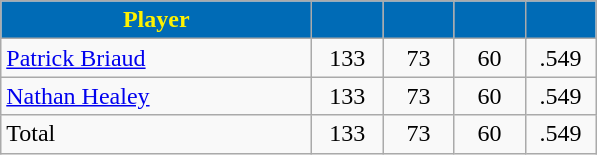<table class="wikitable" style="text-align:center">
<tr>
<th style="background:#006bb6; color:#fff200" width="200px">Player</th>
<th style="background:#006bb6; color:#fff200" width="40px"></th>
<th style="background:#006bb6; color:#fff200" width="40px"></th>
<th style="background:#006bb6; color:#fff200" width="40px"></th>
<th style="background:#006bb6; color:#fff200" width="40px"></th>
</tr>
<tr>
<td style="text-align:left"><a href='#'>Patrick Briaud</a></td>
<td>133</td>
<td>73</td>
<td>60</td>
<td>.549</td>
</tr>
<tr>
<td style="text-align:left"><a href='#'>Nathan Healey</a></td>
<td>133</td>
<td>73</td>
<td>60</td>
<td>.549</td>
</tr>
<tr>
<td style="text-align:left">Total</td>
<td>133</td>
<td>73</td>
<td>60</td>
<td>.549</td>
</tr>
</table>
